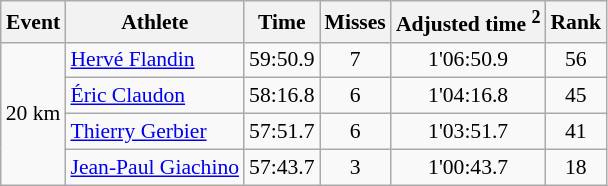<table class="wikitable" style="font-size:90%">
<tr>
<th>Event</th>
<th>Athlete</th>
<th>Time</th>
<th>Misses</th>
<th>Adjusted time <sup>2</sup></th>
<th>Rank</th>
</tr>
<tr>
<td rowspan="4">20 km</td>
<td><a href='#'>Hervé Flandin</a></td>
<td align="center">59:50.9</td>
<td align="center">7</td>
<td align="center">1'06:50.9</td>
<td align="center">56</td>
</tr>
<tr>
<td><a href='#'>Éric Claudon</a></td>
<td align="center">58:16.8</td>
<td align="center">6</td>
<td align="center">1'04:16.8</td>
<td align="center">45</td>
</tr>
<tr>
<td><a href='#'>Thierry Gerbier</a></td>
<td align="center">57:51.7</td>
<td align="center">6</td>
<td align="center">1'03:51.7</td>
<td align="center">41</td>
</tr>
<tr>
<td><a href='#'>Jean-Paul Giachino</a></td>
<td align="center">57:43.7</td>
<td align="center">3</td>
<td align="center">1'00:43.7</td>
<td align="center">18</td>
</tr>
</table>
